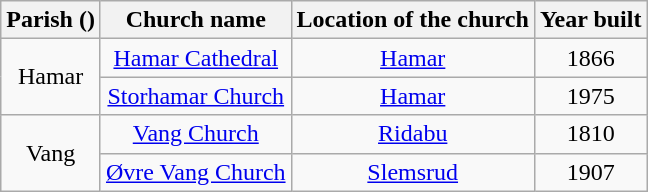<table class="wikitable" style="text-align:center">
<tr>
<th>Parish ()</th>
<th>Church name</th>
<th>Location of the church</th>
<th>Year built</th>
</tr>
<tr>
<td rowspan="2">Hamar</td>
<td><a href='#'>Hamar Cathedral</a></td>
<td><a href='#'>Hamar</a></td>
<td>1866</td>
</tr>
<tr>
<td><a href='#'>Storhamar Church</a></td>
<td><a href='#'>Hamar</a></td>
<td>1975</td>
</tr>
<tr>
<td rowspan="2">Vang</td>
<td><a href='#'>Vang Church</a></td>
<td><a href='#'>Ridabu</a></td>
<td>1810</td>
</tr>
<tr>
<td><a href='#'>Øvre Vang Church</a></td>
<td><a href='#'>Slemsrud</a></td>
<td>1907</td>
</tr>
</table>
